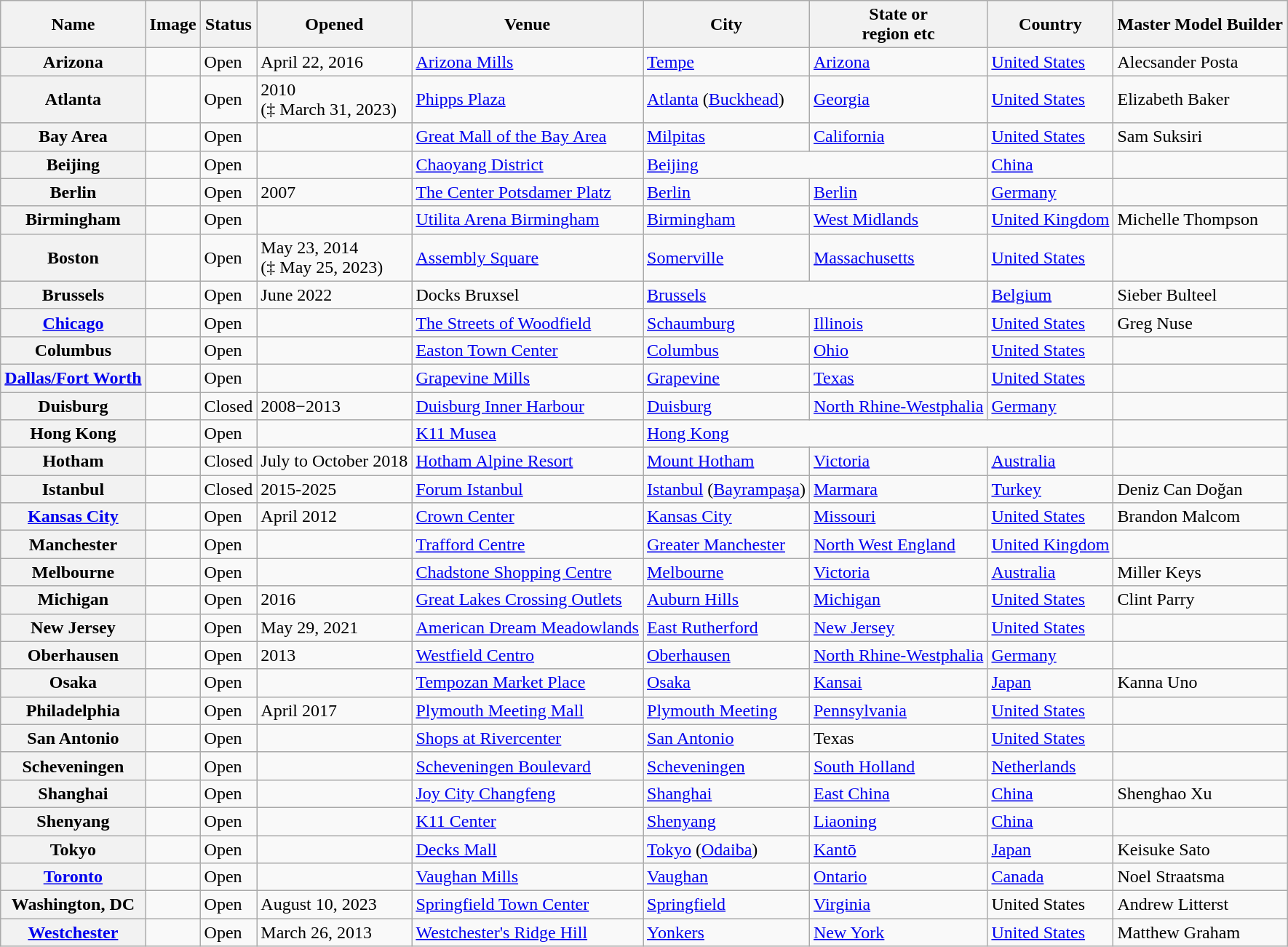<table class="wikitable sortable">
<tr>
<th>Name</th>
<th>Image</th>
<th>Status</th>
<th>Opened</th>
<th>Venue</th>
<th>City</th>
<th>State or<br>region etc</th>
<th>Country</th>
<th>Master Model Builder</th>
</tr>
<tr>
<th>Arizona</th>
<td></td>
<td>Open</td>
<td data-sort-value=2016-4-22>April 22, 2016</td>
<td><a href='#'>Arizona Mills</a></td>
<td><a href='#'>Tempe</a></td>
<td><a href='#'>Arizona</a></td>
<td><a href='#'>United States</a></td>
<td>Alecsander Posta</td>
</tr>
<tr>
<th>Atlanta</th>
<td></td>
<td>Open</td>
<td data-sort-value=2010-1-1>2010<br>(‡ March 31, 2023)</td>
<td><a href='#'>Phipps Plaza</a></td>
<td><a href='#'>Atlanta</a> (<a href='#'>Buckhead</a>)</td>
<td><a href='#'>Georgia</a></td>
<td><a href='#'>United States</a></td>
<td>Elizabeth Baker</td>
</tr>
<tr>
<th>Bay Area</th>
<td></td>
<td>Open</td>
<td></td>
<td><a href='#'>Great Mall of the Bay Area</a></td>
<td><a href='#'>Milpitas</a></td>
<td><a href='#'>California</a></td>
<td><a href='#'>United States</a></td>
<td>Sam Suksiri</td>
</tr>
<tr>
<th>Beijing</th>
<td></td>
<td>Open</td>
<td></td>
<td><a href='#'>Chaoyang District</a></td>
<td colspan="2"><a href='#'>Beijing</a></td>
<td><a href='#'>China</a></td>
<td></td>
</tr>
<tr>
<th>Berlin</th>
<td></td>
<td>Open</td>
<td>2007</td>
<td><a href='#'>The Center Potsdamer Platz</a></td>
<td><a href='#'>Berlin</a></td>
<td><a href='#'>Berlin</a></td>
<td><a href='#'>Germany</a></td>
<td></td>
</tr>
<tr>
<th>Birmingham</th>
<td></td>
<td>Open</td>
<td></td>
<td><a href='#'>Utilita Arena Birmingham</a></td>
<td><a href='#'>Birmingham</a></td>
<td><a href='#'>West Midlands</a></td>
<td><a href='#'>United Kingdom</a></td>
<td>Michelle Thompson</td>
</tr>
<tr>
<th>Boston</th>
<td></td>
<td>Open</td>
<td data-sort-value=2014-5-23>May 23, 2014 <br>(‡ May 25, 2023)</td>
<td><a href='#'>Assembly Square</a></td>
<td><a href='#'>Somerville</a></td>
<td><a href='#'>Massachusetts</a></td>
<td><a href='#'>United States</a></td>
<td></td>
</tr>
<tr>
<th>Brussels</th>
<td></td>
<td>Open</td>
<td data-sort-value=2022-6-1>June 2022</td>
<td>Docks Bruxsel</td>
<td colspan="2"><a href='#'>Brussels</a></td>
<td><a href='#'>Belgium</a></td>
<td>Sieber Bulteel</td>
</tr>
<tr>
<th><a href='#'>Chicago</a></th>
<td></td>
<td>Open</td>
<td></td>
<td data-sort-value="streets of woodfield, the"><a href='#'>The Streets of Woodfield</a></td>
<td><a href='#'>Schaumburg</a></td>
<td><a href='#'>Illinois</a></td>
<td><a href='#'>United States</a></td>
<td>Greg Nuse</td>
</tr>
<tr>
<th>Columbus</th>
<td></td>
<td>Open</td>
<td></td>
<td><a href='#'>Easton Town Center</a></td>
<td><a href='#'>Columbus</a></td>
<td><a href='#'>Ohio</a></td>
<td><a href='#'>United States</a></td>
<td></td>
</tr>
<tr>
<th><a href='#'>Dallas/Fort Worth</a></th>
<td></td>
<td>Open</td>
<td></td>
<td><a href='#'>Grapevine Mills</a></td>
<td><a href='#'>Grapevine</a></td>
<td><a href='#'>Texas</a></td>
<td><a href='#'>United States</a></td>
<td></td>
</tr>
<tr>
<th>Duisburg</th>
<td></td>
<td>Closed</td>
<td>2008−2013</td>
<td><a href='#'>Duisburg Inner Harbour</a></td>
<td><a href='#'>Duisburg</a></td>
<td><a href='#'>North Rhine-Westphalia</a></td>
<td><a href='#'>Germany</a></td>
<td></td>
</tr>
<tr>
<th>Hong Kong</th>
<td></td>
<td>Open</td>
<td></td>
<td><a href='#'>K11 Musea</a></td>
<td colspan="3"><a href='#'>Hong Kong</a></td>
<td></td>
</tr>
<tr>
<th>Hotham</th>
<td></td>
<td>Closed</td>
<td data-sort-value=2018-7-1>July to October 2018</td>
<td><a href='#'>Hotham Alpine Resort</a></td>
<td><a href='#'>Mount Hotham</a></td>
<td><a href='#'>Victoria</a></td>
<td><a href='#'>Australia</a></td>
<td></td>
</tr>
<tr>
<th>Istanbul</th>
<td></td>
<td>Closed</td>
<td>2015-2025</td>
<td><a href='#'>Forum Istanbul</a></td>
<td><a href='#'>Istanbul</a> (<a href='#'>Bayrampaşa</a>)</td>
<td><a href='#'>Marmara</a></td>
<td><a href='#'>Turkey</a></td>
<td>Deniz Can Doğan</td>
</tr>
<tr>
<th><a href='#'>Kansas City</a></th>
<td></td>
<td>Open</td>
<td data-sort-value=2012-4-1>April 2012</td>
<td><a href='#'>Crown Center</a></td>
<td><a href='#'>Kansas City</a></td>
<td><a href='#'>Missouri</a></td>
<td><a href='#'>United States</a></td>
<td>Brandon Malcom</td>
</tr>
<tr>
<th>Manchester</th>
<td></td>
<td>Open</td>
<td></td>
<td><a href='#'>Trafford Centre</a></td>
<td><a href='#'>Greater Manchester</a></td>
<td><a href='#'>North West England</a></td>
<td><a href='#'>United Kingdom</a></td>
<td></td>
</tr>
<tr>
<th>Melbourne</th>
<td></td>
<td>Open</td>
<td></td>
<td><a href='#'>Chadstone Shopping Centre</a></td>
<td><a href='#'>Melbourne</a></td>
<td><a href='#'>Victoria</a></td>
<td><a href='#'>Australia</a></td>
<td>Miller Keys</td>
</tr>
<tr>
<th>Michigan</th>
<td></td>
<td>Open</td>
<td>2016</td>
<td><a href='#'>Great Lakes Crossing Outlets</a></td>
<td><a href='#'>Auburn Hills</a></td>
<td><a href='#'>Michigan</a></td>
<td><a href='#'>United States</a></td>
<td>Clint Parry</td>
</tr>
<tr>
<th>New Jersey</th>
<td></td>
<td>Open</td>
<td data-sort-value=2021-5-29>May 29, 2021</td>
<td><a href='#'>American Dream Meadowlands</a></td>
<td><a href='#'>East Rutherford</a></td>
<td><a href='#'>New Jersey</a></td>
<td><a href='#'>United States</a></td>
<td></td>
</tr>
<tr>
<th>Oberhausen</th>
<td></td>
<td>Open</td>
<td>2013</td>
<td><a href='#'>Westfield Centro</a></td>
<td><a href='#'>Oberhausen</a></td>
<td><a href='#'>North Rhine-Westphalia</a></td>
<td><a href='#'>Germany</a></td>
<td></td>
</tr>
<tr>
<th>Osaka</th>
<td></td>
<td>Open</td>
<td></td>
<td><a href='#'>Tempozan Market Place</a></td>
<td><a href='#'>Osaka</a></td>
<td><a href='#'>Kansai</a></td>
<td><a href='#'>Japan</a></td>
<td>Kanna Uno</td>
</tr>
<tr>
<th>Philadelphia</th>
<td></td>
<td>Open</td>
<td data-sort-value=2017-4-1>April 2017</td>
<td><a href='#'>Plymouth Meeting Mall</a></td>
<td><a href='#'>Plymouth Meeting</a></td>
<td><a href='#'>Pennsylvania</a></td>
<td><a href='#'>United States</a></td>
<td></td>
</tr>
<tr>
<th>San Antonio</th>
<td></td>
<td>Open</td>
<td></td>
<td><a href='#'>Shops at Rivercenter</a></td>
<td><a href='#'>San Antonio</a></td>
<td>Texas</td>
<td><a href='#'>United States</a></td>
<td></td>
</tr>
<tr>
<th>Scheveningen</th>
<td></td>
<td>Open</td>
<td></td>
<td><a href='#'>Scheveningen Boulevard</a></td>
<td><a href='#'>Scheveningen</a></td>
<td><a href='#'>South Holland</a></td>
<td><a href='#'>Netherlands</a></td>
<td></td>
</tr>
<tr>
<th>Shanghai</th>
<td></td>
<td>Open</td>
<td></td>
<td><a href='#'>Joy City Changfeng</a></td>
<td><a href='#'>Shanghai</a></td>
<td><a href='#'>East China</a></td>
<td><a href='#'>China</a></td>
<td>Shenghao Xu</td>
</tr>
<tr>
<th>Shenyang</th>
<td></td>
<td>Open</td>
<td></td>
<td><a href='#'>K11 Center</a></td>
<td><a href='#'>Shenyang</a></td>
<td><a href='#'>Liaoning</a></td>
<td><a href='#'>China</a></td>
<td></td>
</tr>
<tr>
<th>Tokyo</th>
<td></td>
<td>Open</td>
<td></td>
<td><a href='#'>Decks Mall</a></td>
<td><a href='#'>Tokyo</a> (<a href='#'>Odaiba</a>)</td>
<td><a href='#'>Kantō</a></td>
<td><a href='#'>Japan</a></td>
<td>Keisuke Sato</td>
</tr>
<tr>
<th><a href='#'>Toronto</a></th>
<td></td>
<td>Open</td>
<td></td>
<td><a href='#'>Vaughan Mills</a></td>
<td><a href='#'>Vaughan</a></td>
<td><a href='#'>Ontario</a></td>
<td><a href='#'>Canada</a></td>
<td>Noel Straatsma</td>
</tr>
<tr>
<th>Washington, DC</th>
<td></td>
<td>Open</td>
<td>August 10, 2023</td>
<td><a href='#'>Springfield Town Center</a></td>
<td><a href='#'>Springfield</a></td>
<td><a href='#'>Virginia</a></td>
<td>United States</td>
<td>Andrew Litterst</td>
</tr>
<tr>
<th><a href='#'>Westchester</a></th>
<td></td>
<td>Open</td>
<td data-sort-value=2013-3-26>March 26, 2013</td>
<td><a href='#'>Westchester's Ridge Hill</a></td>
<td><a href='#'>Yonkers</a></td>
<td><a href='#'>New York</a></td>
<td><a href='#'>United States</a></td>
<td>Matthew Graham</td>
</tr>
</table>
